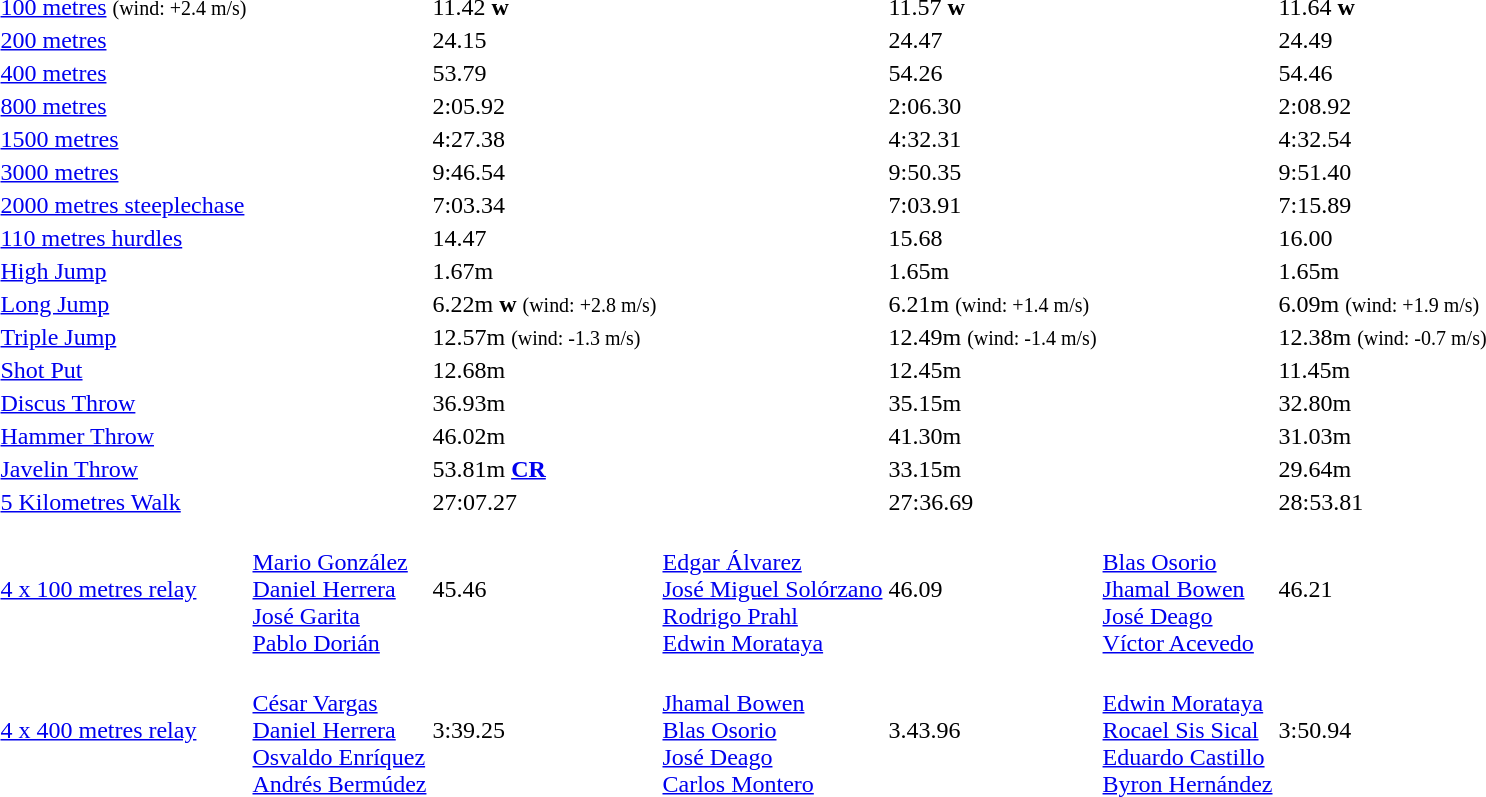<table>
<tr>
<td><a href='#'>100 metres</a> <small>(wind: +2.4 m/s)</small></td>
<td></td>
<td>11.42 <strong>w</strong></td>
<td></td>
<td>11.57 <strong>w</strong></td>
<td></td>
<td>11.64 <strong>w</strong></td>
</tr>
<tr>
<td><a href='#'>200 metres</a></td>
<td></td>
<td>24.15</td>
<td></td>
<td>24.47</td>
<td></td>
<td>24.49</td>
</tr>
<tr>
<td><a href='#'>400 metres</a></td>
<td></td>
<td>53.79</td>
<td></td>
<td>54.26</td>
<td></td>
<td>54.46</td>
</tr>
<tr>
<td><a href='#'>800 metres</a></td>
<td></td>
<td>2:05.92</td>
<td></td>
<td>2:06.30</td>
<td></td>
<td>2:08.92</td>
</tr>
<tr>
<td><a href='#'>1500 metres</a></td>
<td></td>
<td>4:27.38</td>
<td></td>
<td>4:32.31</td>
<td></td>
<td>4:32.54</td>
</tr>
<tr>
<td><a href='#'>3000 metres</a></td>
<td></td>
<td>9:46.54</td>
<td></td>
<td>9:50.35</td>
<td></td>
<td>9:51.40</td>
</tr>
<tr>
<td><a href='#'>2000 metres steeplechase</a></td>
<td></td>
<td>7:03.34</td>
<td></td>
<td>7:03.91</td>
<td></td>
<td>7:15.89</td>
</tr>
<tr>
<td><a href='#'>110 metres hurdles</a></td>
<td></td>
<td>14.47</td>
<td></td>
<td>15.68</td>
<td></td>
<td>16.00</td>
</tr>
<tr>
<td><a href='#'>High Jump</a></td>
<td></td>
<td>1.67m</td>
<td></td>
<td>1.65m</td>
<td></td>
<td>1.65m</td>
</tr>
<tr>
<td><a href='#'>Long Jump</a></td>
<td></td>
<td>6.22m <strong>w</strong> <small>(wind: +2.8 m/s)</small></td>
<td></td>
<td>6.21m <small>(wind: +1.4 m/s)</small></td>
<td></td>
<td>6.09m <small>(wind: +1.9 m/s)</small></td>
</tr>
<tr>
<td><a href='#'>Triple Jump</a></td>
<td></td>
<td>12.57m <small>(wind: -1.3 m/s)</small></td>
<td></td>
<td>12.49m <small>(wind: -1.4 m/s)</small></td>
<td></td>
<td>12.38m <small>(wind: -0.7 m/s)</small></td>
</tr>
<tr>
<td><a href='#'>Shot Put</a></td>
<td></td>
<td>12.68m</td>
<td></td>
<td>12.45m</td>
<td></td>
<td>11.45m</td>
</tr>
<tr>
<td><a href='#'>Discus Throw</a></td>
<td></td>
<td>36.93m</td>
<td></td>
<td>35.15m</td>
<td></td>
<td>32.80m</td>
</tr>
<tr>
<td><a href='#'>Hammer Throw</a></td>
<td></td>
<td>46.02m</td>
<td></td>
<td>41.30m</td>
<td></td>
<td>31.03m</td>
</tr>
<tr>
<td><a href='#'>Javelin Throw</a></td>
<td></td>
<td>53.81m <strong><a href='#'>CR</a></strong></td>
<td></td>
<td>33.15m</td>
<td></td>
<td>29.64m</td>
</tr>
<tr>
<td><a href='#'>5 Kilometres Walk</a></td>
<td></td>
<td>27:07.27</td>
<td></td>
<td>27:36.69</td>
<td></td>
<td>28:53.81</td>
</tr>
<tr>
<td><a href='#'>4 x 100 metres relay</a></td>
<td> <br> <a href='#'>Mario González</a> <br> <a href='#'>Daniel Herrera</a> <br> <a href='#'>José Garita</a> <br> <a href='#'>Pablo Dorián</a></td>
<td>45.46</td>
<td> <br> <a href='#'>Edgar Álvarez</a> <br> <a href='#'>José Miguel Solórzano</a> <br> <a href='#'>Rodrigo Prahl</a> <br> <a href='#'>Edwin Morataya</a></td>
<td>46.09</td>
<td> <br> <a href='#'>Blas Osorio</a> <br> <a href='#'>Jhamal Bowen</a> <br> <a href='#'>José Deago</a> <br> <a href='#'>Víctor Acevedo</a></td>
<td>46.21</td>
</tr>
<tr>
<td><a href='#'>4 x 400 metres relay</a></td>
<td> <br> <a href='#'>César Vargas</a> <br> <a href='#'>Daniel Herrera</a> <br> <a href='#'>Osvaldo Enríquez</a> <br> <a href='#'>Andrés Bermúdez</a></td>
<td>3:39.25</td>
<td> <br> <a href='#'>Jhamal Bowen</a> <br> <a href='#'>Blas Osorio</a> <br> <a href='#'>José Deago</a> <br> <a href='#'>Carlos Montero</a></td>
<td>3.43.96</td>
<td> <br> <a href='#'>Edwin Morataya</a> <br> <a href='#'>Rocael Sis Sical</a> <br> <a href='#'>Eduardo Castillo</a> <br> <a href='#'>Byron Hernández</a></td>
<td>3:50.94</td>
</tr>
</table>
